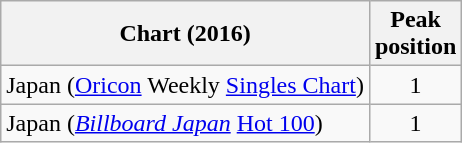<table class="wikitable sortable" border="1">
<tr>
<th>Chart (2016)</th>
<th>Peak<br>position</th>
</tr>
<tr>
<td>Japan (<a href='#'>Oricon</a> Weekly <a href='#'>Singles Chart</a>)</td>
<td style="text-align:center;">1</td>
</tr>
<tr>
<td>Japan (<em><a href='#'>Billboard Japan</a></em> <a href='#'>Hot 100</a>)</td>
<td style="text-align:center;">1</td>
</tr>
</table>
